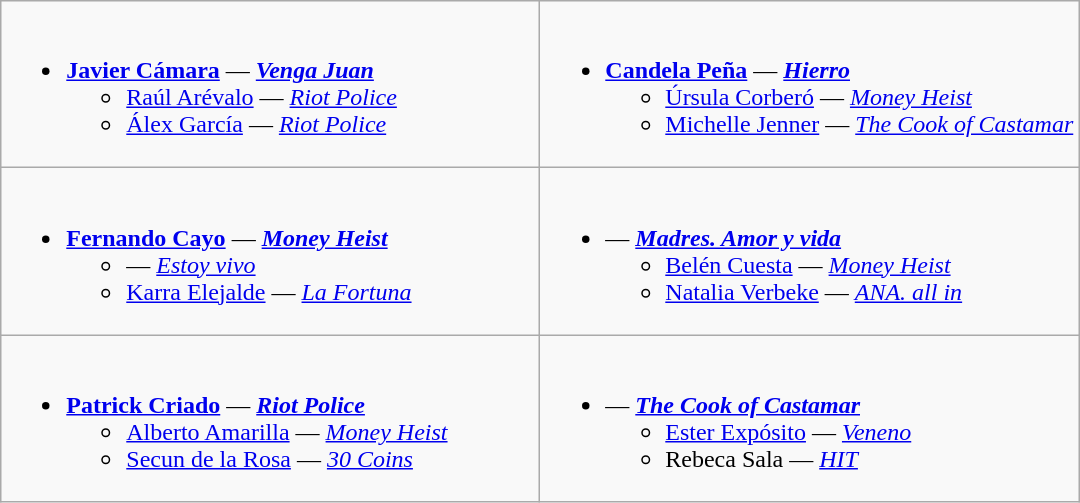<table class=wikitable>
<tr>
<td style="vertical-align:top;" width="50%"><br><ul><li><strong><a href='#'>Javier Cámara</a></strong> — <strong><em><a href='#'>Venga Juan</a></em></strong><ul><li><a href='#'>Raúl Arévalo</a> — <em><a href='#'>Riot Police</a></em></li><li><a href='#'>Álex García</a> — <em><a href='#'>Riot Police</a></em></li></ul></li></ul></td>
<td style="vertical-align:top;" width="50%"><br><ul><li><strong><a href='#'>Candela Peña</a></strong> — <strong><em><a href='#'>Hierro</a></em></strong><ul><li><a href='#'>Úrsula Corberó</a> — <em><a href='#'>Money Heist</a></em></li><li><a href='#'>Michelle Jenner</a> — <em><a href='#'>The Cook of Castamar</a></em></li></ul></li></ul></td>
</tr>
<tr>
<td style="vertical-align:top;" width="50%"><br><ul><li><strong><a href='#'>Fernando Cayo</a></strong> — <strong><em><a href='#'>Money Heist</a></em></strong><ul><li> — <em><a href='#'>Estoy vivo</a></em></li><li><a href='#'>Karra Elejalde</a> — <em><a href='#'>La Fortuna</a></em></li></ul></li></ul></td>
<td style="vertical-align:top;" width="50%"><br><ul><li><strong></strong> — <strong><em><a href='#'>Madres. Amor y vida</a></em></strong><ul><li><a href='#'>Belén Cuesta</a> — <em><a href='#'>Money Heist</a></em></li><li><a href='#'>Natalia Verbeke</a> — <em><a href='#'>ANA. all in</a></em></li></ul></li></ul></td>
</tr>
<tr>
<td style="vertical-align:top;" width="50%"><br><ul><li><strong><a href='#'>Patrick Criado</a></strong> — <strong><em><a href='#'>Riot Police</a></em></strong><ul><li><a href='#'>Alberto Amarilla</a> — <em><a href='#'>Money Heist</a></em></li><li><a href='#'>Secun de la Rosa</a> — <em><a href='#'>30 Coins</a></em></li></ul></li></ul></td>
<td style="vertical-align:top;" width="50%"><br><ul><li><strong></strong> — <strong><em><a href='#'>The Cook of Castamar</a></em></strong><ul><li><a href='#'>Ester Expósito</a> — <em><a href='#'>Veneno</a></em></li><li>Rebeca Sala — <em><a href='#'>HIT</a></em></li></ul></li></ul></td>
</tr>
</table>
